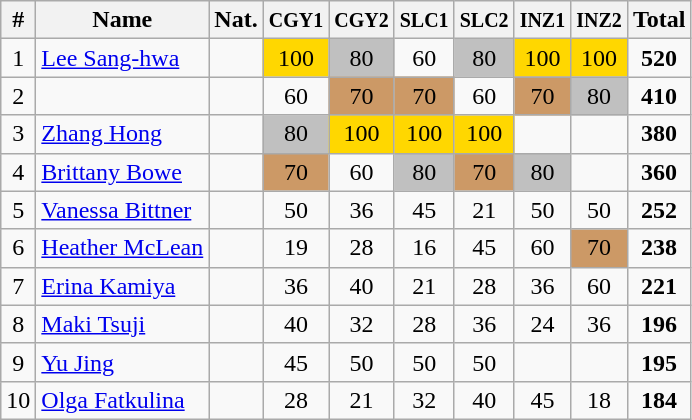<table class="wikitable" style="text-align:center;">
<tr>
<th>#</th>
<th>Name</th>
<th>Nat.</th>
<th><small>CGY1</small></th>
<th><small>CGY2</small></th>
<th><small>SLC1</small></th>
<th><small>SLC2</small></th>
<th><small>INZ1</small></th>
<th><small>INZ2</small></th>
<th>Total</th>
</tr>
<tr>
<td>1</td>
<td align=left><a href='#'>Lee Sang-hwa</a></td>
<td></td>
<td bgcolor=gold>100</td>
<td bgcolor=silver>80</td>
<td>60</td>
<td bgcolor=silver>80</td>
<td bgcolor=gold>100</td>
<td bgcolor=gold>100</td>
<td><strong>520</strong></td>
</tr>
<tr>
<td>2</td>
<td align=left></td>
<td></td>
<td>60</td>
<td bgcolor=cc9966>70</td>
<td bgcolor=cc9966>70</td>
<td>60</td>
<td bgcolor=cc9966>70</td>
<td bgcolor=silver>80</td>
<td><strong>410</strong></td>
</tr>
<tr>
<td>3</td>
<td align=left><a href='#'>Zhang Hong</a></td>
<td></td>
<td bgcolor=silver>80</td>
<td bgcolor=gold>100</td>
<td bgcolor=gold>100</td>
<td bgcolor=gold>100</td>
<td></td>
<td></td>
<td><strong>380</strong></td>
</tr>
<tr>
<td>4</td>
<td align=left><a href='#'>Brittany Bowe</a></td>
<td></td>
<td bgcolor=cc9966>70</td>
<td>60</td>
<td bgcolor=silver>80</td>
<td bgcolor=cc9966>70</td>
<td bgcolor=silver>80</td>
<td></td>
<td><strong>360</strong></td>
</tr>
<tr>
<td>5</td>
<td align=left><a href='#'>Vanessa Bittner</a></td>
<td></td>
<td>50</td>
<td>36</td>
<td>45</td>
<td>21</td>
<td>50</td>
<td>50</td>
<td><strong>252</strong></td>
</tr>
<tr>
<td>6</td>
<td align=left><a href='#'>Heather McLean</a></td>
<td></td>
<td>19</td>
<td>28</td>
<td>16</td>
<td>45</td>
<td>60</td>
<td bgcolor=cc9966>70</td>
<td><strong>238</strong></td>
</tr>
<tr>
<td>7</td>
<td align=left><a href='#'>Erina Kamiya</a></td>
<td></td>
<td>36</td>
<td>40</td>
<td>21</td>
<td>28</td>
<td>36</td>
<td>60</td>
<td><strong>221</strong></td>
</tr>
<tr>
<td>8</td>
<td align=left><a href='#'>Maki Tsuji</a></td>
<td></td>
<td>40</td>
<td>32</td>
<td>28</td>
<td>36</td>
<td>24</td>
<td>36</td>
<td><strong>196</strong></td>
</tr>
<tr>
<td>9</td>
<td align=left><a href='#'>Yu Jing</a></td>
<td></td>
<td>45</td>
<td>50</td>
<td>50</td>
<td>50</td>
<td></td>
<td></td>
<td><strong>195</strong></td>
</tr>
<tr>
<td>10</td>
<td align=left><a href='#'>Olga Fatkulina</a></td>
<td></td>
<td>28</td>
<td>21</td>
<td>32</td>
<td>40</td>
<td>45</td>
<td>18</td>
<td><strong>184</strong></td>
</tr>
</table>
